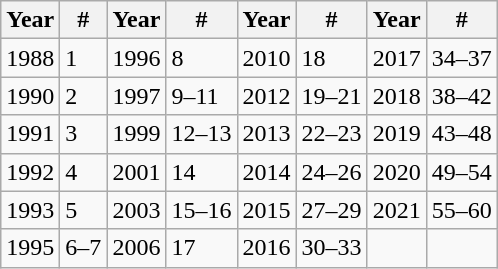<table class="wikitable">
<tr>
<th>Year</th>
<th>#</th>
<th>Year</th>
<th>#</th>
<th>Year</th>
<th>#</th>
<th>Year</th>
<th>#</th>
</tr>
<tr>
<td>1988</td>
<td>1</td>
<td>1996</td>
<td>8</td>
<td>2010</td>
<td>18</td>
<td>2017</td>
<td>34–37</td>
</tr>
<tr>
<td>1990</td>
<td>2</td>
<td>1997</td>
<td>9–11</td>
<td>2012</td>
<td>19–21</td>
<td>2018</td>
<td>38–42</td>
</tr>
<tr>
<td>1991</td>
<td>3</td>
<td>1999</td>
<td>12–13</td>
<td>2013</td>
<td>22–23</td>
<td>2019</td>
<td>43–48</td>
</tr>
<tr>
<td>1992</td>
<td>4</td>
<td>2001</td>
<td>14</td>
<td>2014</td>
<td>24–26</td>
<td>2020</td>
<td>49–54</td>
</tr>
<tr>
<td>1993</td>
<td>5</td>
<td>2003</td>
<td>15–16</td>
<td>2015</td>
<td>27–29</td>
<td>2021</td>
<td>55–60</td>
</tr>
<tr>
<td>1995</td>
<td>6–7</td>
<td>2006</td>
<td>17</td>
<td>2016</td>
<td>30–33</td>
<td></td>
<td></td>
</tr>
</table>
